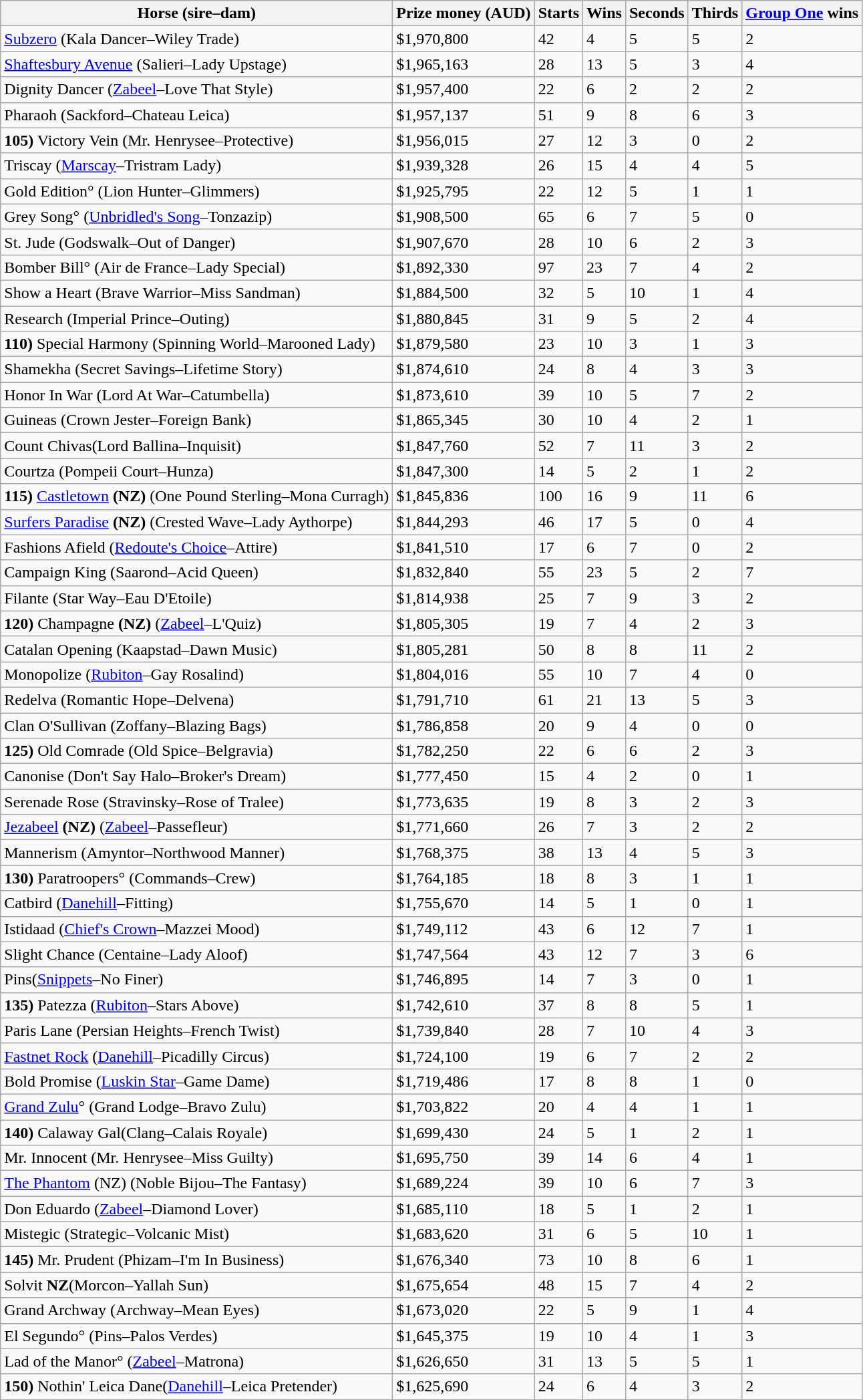<table class="wikitable">
<tr>
<th>Horse (sire–dam)</th>
<th>Prize money (AUD)</th>
<th>Starts</th>
<th>Wins</th>
<th>Seconds</th>
<th>Thirds</th>
<th><a href='#'>Group One</a> wins</th>
</tr>
<tr>
<td><a href='#'>Subzero</a> (Kala Dancer–Wiley Trade)</td>
<td>$1,970,800</td>
<td>42</td>
<td>4</td>
<td>5</td>
<td>5</td>
<td>2</td>
</tr>
<tr>
<td><a href='#'>Shaftesbury Avenue</a> (Salieri–Lady Upstage)</td>
<td>$1,965,163</td>
<td>28</td>
<td>13</td>
<td>5</td>
<td>3</td>
<td>4</td>
</tr>
<tr>
<td>Dignity Dancer (<a href='#'>Zabeel</a>–Love That Style)</td>
<td>$1,957,400</td>
<td>22</td>
<td>6</td>
<td>2</td>
<td>2</td>
<td>2</td>
</tr>
<tr>
<td>Pharaoh (Sackford–Chateau Leica)</td>
<td>$1,957,137</td>
<td>51</td>
<td>9</td>
<td>8</td>
<td>6</td>
<td>3</td>
</tr>
<tr>
<td><strong>105)</strong> Victory Vein (Mr. Henrysee–Protective)</td>
<td>$1,956,015</td>
<td>27</td>
<td>12</td>
<td>3</td>
<td>0</td>
<td>2</td>
</tr>
<tr>
<td>Triscay (<a href='#'>Marscay</a>–Tristram Lady)</td>
<td>$1,939,328</td>
<td>26</td>
<td>15</td>
<td>4</td>
<td>4</td>
<td>5</td>
</tr>
<tr>
<td>Gold Edition° (Lion Hunter–Glimmers)</td>
<td>$1,925,795</td>
<td>22</td>
<td>12</td>
<td>5</td>
<td>1</td>
<td>1</td>
</tr>
<tr>
<td>Grey Song° (<a href='#'>Unbridled's Song</a>–Tonzazip)</td>
<td>$1,908,500</td>
<td>65</td>
<td>6</td>
<td>7</td>
<td>5</td>
<td>0</td>
</tr>
<tr>
<td>St. Jude (Godswalk–Out of Danger)</td>
<td>$1,907,670</td>
<td>28</td>
<td>10</td>
<td>6</td>
<td>2</td>
<td>3</td>
</tr>
<tr>
<td>Bomber Bill° (Air de France–Lady Special)</td>
<td>$1,892,330</td>
<td>97</td>
<td>23</td>
<td>7</td>
<td>4</td>
<td>2</td>
</tr>
<tr>
<td>Show a Heart (Brave Warrior–Miss Sandman)</td>
<td>$1,884,500</td>
<td>32</td>
<td>5</td>
<td>10</td>
<td>1</td>
<td>4</td>
</tr>
<tr>
<td>Research (Imperial Prince–Outing)</td>
<td>$1,880,845</td>
<td>31</td>
<td>9</td>
<td>5</td>
<td>2</td>
<td>4</td>
</tr>
<tr>
<td><strong>110)</strong> Special Harmony (Spinning World–Marooned Lady)</td>
<td>$1,879,580</td>
<td>23</td>
<td>10</td>
<td>3</td>
<td>1</td>
<td>3</td>
</tr>
<tr>
<td>Shamekha (Secret Savings–Lifetime Story)</td>
<td>$1,874,610</td>
<td>24</td>
<td>8</td>
<td>4</td>
<td>3</td>
<td>3</td>
</tr>
<tr>
<td>Honor In War (Lord At War–Catumbella)</td>
<td>$1,873,610</td>
<td>39</td>
<td>10</td>
<td>5</td>
<td>7</td>
<td>2</td>
</tr>
<tr>
<td>Guineas (Crown Jester–Foreign Bank)</td>
<td>$1,865,345</td>
<td>30</td>
<td>10</td>
<td>4</td>
<td>2</td>
<td>1</td>
</tr>
<tr>
<td>Count Chivas(Lord Ballina–Inquisit)</td>
<td>$1,847,760</td>
<td>52</td>
<td>7</td>
<td>11</td>
<td>3</td>
<td>2</td>
</tr>
<tr>
<td>Courtza (Pompeii Court–Hunza)</td>
<td>$1,847,300</td>
<td>14</td>
<td>5</td>
<td>2</td>
<td>1</td>
<td>2</td>
</tr>
<tr>
<td><strong>115)</strong> <a href='#'>Castletown</a> <strong>(NZ)</strong> (One Pound Sterling–Mona Curragh)</td>
<td>$1,845,836</td>
<td>100</td>
<td>16</td>
<td>9</td>
<td>11</td>
<td>6</td>
</tr>
<tr>
<td><a href='#'>Surfers Paradise</a> <strong>(NZ)</strong> (Crested Wave–Lady Aythorpe)</td>
<td>$1,844,293</td>
<td>46</td>
<td>17</td>
<td>5</td>
<td>0</td>
<td>4</td>
</tr>
<tr>
<td>Fashions Afield (<a href='#'>Redoute's Choice</a>–Attire)</td>
<td>$1,841,510</td>
<td>17</td>
<td>6</td>
<td>7</td>
<td>0</td>
<td>2</td>
</tr>
<tr>
<td>Campaign King (Saarond–Acid Queen)</td>
<td>$1,832,840</td>
<td>55</td>
<td>23</td>
<td>5</td>
<td>2</td>
<td>7</td>
</tr>
<tr>
<td>Filante (Star Way–Eau D'Etoile)</td>
<td>$1,814,938</td>
<td>25</td>
<td>7</td>
<td>9</td>
<td>3</td>
<td>2</td>
</tr>
<tr>
<td><strong>120)</strong> Champagne <strong>(NZ)</strong> (<a href='#'>Zabeel</a>–L'Quiz)</td>
<td>$1,805,305</td>
<td>19</td>
<td>7</td>
<td>4</td>
<td>2</td>
<td>3</td>
</tr>
<tr>
<td>Catalan Opening (Kaapstad–Dawn Music)</td>
<td>$1,805,281</td>
<td>50</td>
<td>8</td>
<td>8</td>
<td>11</td>
<td>2</td>
</tr>
<tr>
<td>Monopolize (<a href='#'>Rubiton</a>–Gay Rosalind)</td>
<td>$1,804,016</td>
<td>55</td>
<td>10</td>
<td>7</td>
<td>4</td>
<td>0</td>
</tr>
<tr>
<td>Redelva (Romantic Hope–Delvena)</td>
<td>$1,791,710</td>
<td>61</td>
<td>21</td>
<td>13</td>
<td>5</td>
<td>3</td>
</tr>
<tr>
<td>Clan O'Sullivan (Zoffany–Blazing Bags)</td>
<td>$1,786,858</td>
<td>20</td>
<td>9</td>
<td>4</td>
<td>0</td>
<td>0</td>
</tr>
<tr>
<td><strong>125)</strong> Old Comrade (Old Spice–Belgravia)</td>
<td>$1,782,250</td>
<td>22</td>
<td>6</td>
<td>6</td>
<td>2</td>
<td>3</td>
</tr>
<tr>
<td>Canonise (Don't Say Halo–Broker's Dream)</td>
<td>$1,777,450</td>
<td>15</td>
<td>4</td>
<td>2</td>
<td>0</td>
<td>1</td>
</tr>
<tr>
<td>Serenade Rose (Stravinsky–Rose of Tralee)</td>
<td>$1,773,635</td>
<td>19</td>
<td>8</td>
<td>3</td>
<td>2</td>
<td>3</td>
</tr>
<tr>
<td><a href='#'>Jezabeel</a> <strong>(NZ)</strong> (<a href='#'>Zabeel</a>–Passefleur)</td>
<td>$1,771,660</td>
<td>26</td>
<td>7</td>
<td>3</td>
<td>2</td>
<td>2</td>
</tr>
<tr>
<td>Mannerism (Amyntor–Northwood Manner)</td>
<td>$1,768,375</td>
<td>38</td>
<td>13</td>
<td>4</td>
<td>5</td>
<td>3</td>
</tr>
<tr>
<td><strong>130)</strong> Paratroopers° (Commands–Crew)</td>
<td>$1,764,185</td>
<td>18</td>
<td>8</td>
<td>3</td>
<td>1</td>
<td>1</td>
</tr>
<tr>
<td>Catbird (<a href='#'>Danehill</a>–Fitting)</td>
<td>$1,755,670</td>
<td>14</td>
<td>5</td>
<td>1</td>
<td>0</td>
<td>1</td>
</tr>
<tr>
<td>Istidaad (<a href='#'>Chief's Crown</a>–Mazzei Mood)</td>
<td>$1,749,112</td>
<td>43</td>
<td>6</td>
<td>12</td>
<td>7</td>
<td>1</td>
</tr>
<tr>
<td>Slight Chance (Centaine–Lady Aloof)</td>
<td>$1,747,564</td>
<td>43</td>
<td>12</td>
<td>7</td>
<td>3</td>
<td>6</td>
</tr>
<tr>
<td>Pins(<a href='#'>Snippets</a>–No Finer)</td>
<td>$1,746,895</td>
<td>14</td>
<td>7</td>
<td>3</td>
<td>0</td>
<td>1</td>
</tr>
<tr>
<td><strong>135)</strong> Patezza (<a href='#'>Rubiton</a>–Stars Above)</td>
<td>$1,742,610</td>
<td>37</td>
<td>8</td>
<td>8</td>
<td>5</td>
<td>1</td>
</tr>
<tr>
<td>Paris Lane (Persian Heights–French Twist)</td>
<td>$1,739,840</td>
<td>28</td>
<td>7</td>
<td>10</td>
<td>4</td>
<td>3</td>
</tr>
<tr>
<td><a href='#'>Fastnet Rock</a> (<a href='#'>Danehill</a>–Picadilly Circus)</td>
<td>$1,724,100</td>
<td>19</td>
<td>6</td>
<td>7</td>
<td>2</td>
<td>2</td>
</tr>
<tr>
<td>Bold Promise (<a href='#'>Luskin Star</a>–Game Dame)</td>
<td>$1,719,486</td>
<td>17</td>
<td>8</td>
<td>8</td>
<td>1</td>
<td>0</td>
</tr>
<tr>
<td><a href='#'>Grand Zulu</a>° (Grand Lodge–Bravo Zulu)</td>
<td>$1,703,822</td>
<td>20</td>
<td>4</td>
<td>4</td>
<td>1</td>
<td>1</td>
</tr>
<tr>
<td><strong>140)</strong> Calaway Gal(Clang–Calais Royale)</td>
<td>$1,699,430</td>
<td>24</td>
<td>5</td>
<td>1</td>
<td>2</td>
<td>1</td>
</tr>
<tr>
<td>Mr. Innocent (Mr. Henrysee–Miss Guilty)</td>
<td>$1,695,750</td>
<td>39</td>
<td>14</td>
<td>6</td>
<td>4</td>
<td>1</td>
</tr>
<tr>
<td><a href='#'>The Phantom</a> (NZ) (Noble Bijou–The Fantasy)</td>
<td>$1,689,224</td>
<td>39</td>
<td>10</td>
<td>6</td>
<td>7</td>
<td>3</td>
</tr>
<tr>
<td>Don Eduardo (<a href='#'>Zabeel</a>–Diamond Lover)</td>
<td>$1,685,110</td>
<td>18</td>
<td>5</td>
<td>1</td>
<td>2</td>
<td>1</td>
</tr>
<tr>
<td>Mistegic (Strategic–Volcanic Mist)</td>
<td>$1,683,620</td>
<td>31</td>
<td>6</td>
<td>5</td>
<td>10</td>
<td>1</td>
</tr>
<tr>
<td><strong>145)</strong> Mr. Prudent (Phizam–I'm In Business)</td>
<td>$1,676,340</td>
<td>73</td>
<td>10</td>
<td>8</td>
<td>6</td>
<td>1</td>
</tr>
<tr>
<td>Solvit <strong>NZ</strong>(Morcon–Yallah Sun)</td>
<td>$1,675,654</td>
<td>48</td>
<td>15</td>
<td>7</td>
<td>4</td>
<td>2</td>
</tr>
<tr>
<td>Grand Archway (Archway–Mean Eyes)</td>
<td>$1,673,020</td>
<td>22</td>
<td>5</td>
<td>9</td>
<td>1</td>
<td>4</td>
</tr>
<tr>
<td>El Segundo° (Pins–Palos Verdes)</td>
<td>$1,645,375</td>
<td>19</td>
<td>10</td>
<td>4</td>
<td>1</td>
<td>3</td>
</tr>
<tr>
<td>Lad of the Manor° (<a href='#'>Zabeel</a>–Matrona)</td>
<td>$1,626,650</td>
<td>31</td>
<td>13</td>
<td>5</td>
<td>5</td>
<td>1</td>
</tr>
<tr>
<td><strong>150)</strong> Nothin' Leica Dane(<a href='#'>Danehill</a>–Leica Pretender)</td>
<td>$1,625,690</td>
<td>24</td>
<td>6</td>
<td>4</td>
<td>3</td>
<td>2</td>
</tr>
<tr>
</tr>
</table>
